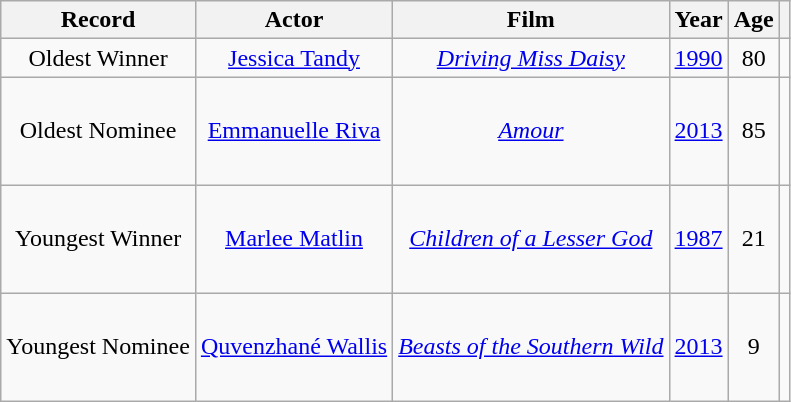<table class="wikitable sortable plainrowheaders" style="text-align:center;">
<tr>
<th scope="col">Record</th>
<th scope="col">Actor</th>
<th scope="col">Film</th>
<th scope="col">Year</th>
<th scope="col">Age</th>
<th class="unsortable" scope="col"></th>
</tr>
<tr>
<td>Oldest Winner</td>
<td><a href='#'>Jessica Tandy</a></td>
<td><em><a href='#'>Driving Miss Daisy</a></em></td>
<td><a href='#'>1990</a></td>
<td>80</td>
<td></td>
</tr>
<tr style="height:4.5em;">
<td>Oldest Nominee</td>
<td><a href='#'>Emmanuelle Riva</a></td>
<td><em><a href='#'>Amour</a></em></td>
<td><a href='#'>2013</a></td>
<td>85</td>
<td></td>
</tr>
<tr style="height:4.5em;">
<td>Youngest Winner</td>
<td><a href='#'>Marlee Matlin</a></td>
<td><em><a href='#'>Children of a Lesser God</a></em></td>
<td><a href='#'>1987</a></td>
<td>21</td>
<td></td>
</tr>
<tr style="height:4.5em;">
<td>Youngest Nominee</td>
<td><a href='#'>Quvenzhané Wallis</a></td>
<td><em><a href='#'>Beasts of the Southern Wild</a></em></td>
<td><a href='#'>2013</a></td>
<td>9</td>
<td></td>
</tr>
</table>
